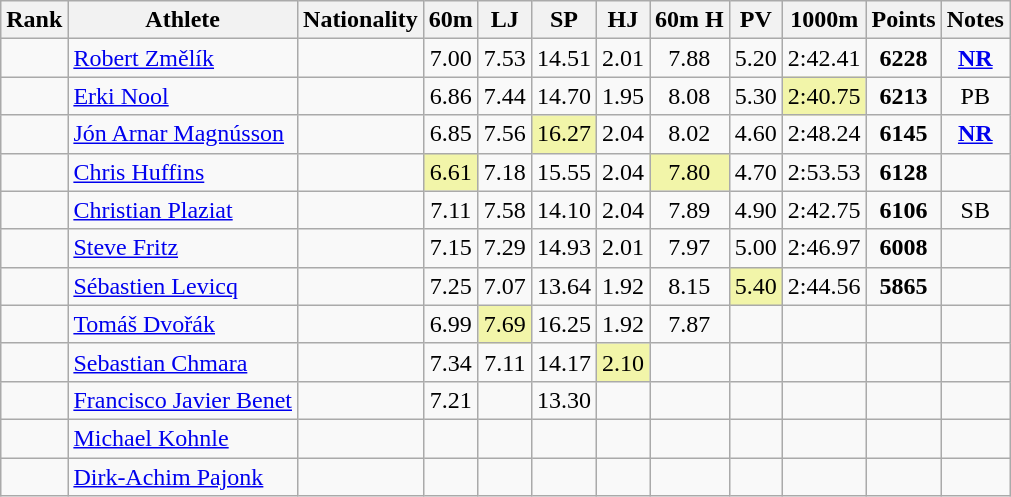<table class="wikitable sortable" style=" text-align:center">
<tr>
<th>Rank</th>
<th>Athlete</th>
<th>Nationality</th>
<th>60m</th>
<th>LJ</th>
<th>SP</th>
<th>HJ</th>
<th>60m H</th>
<th>PV</th>
<th>1000m</th>
<th>Points</th>
<th>Notes</th>
</tr>
<tr>
<td></td>
<td align=left><a href='#'>Robert Změlík</a></td>
<td align=left></td>
<td>7.00</td>
<td>7.53</td>
<td>14.51</td>
<td>2.01</td>
<td>7.88</td>
<td>5.20</td>
<td>2:42.41</td>
<td><strong>6228</strong></td>
<td><strong><a href='#'>NR</a></strong></td>
</tr>
<tr>
<td></td>
<td align=left><a href='#'>Erki Nool</a></td>
<td align=left></td>
<td>6.86</td>
<td>7.44</td>
<td>14.70</td>
<td>1.95</td>
<td>8.08</td>
<td>5.30</td>
<td bgcolor=#F2F5A9>2:40.75</td>
<td><strong>6213</strong></td>
<td>PB</td>
</tr>
<tr>
<td></td>
<td align=left><a href='#'>Jón Arnar Magnússon</a></td>
<td align=left></td>
<td>6.85</td>
<td>7.56</td>
<td bgcolor=#F2F5A9>16.27</td>
<td>2.04</td>
<td>8.02</td>
<td>4.60</td>
<td>2:48.24</td>
<td><strong>6145</strong></td>
<td><strong><a href='#'>NR</a></strong></td>
</tr>
<tr>
<td></td>
<td align=left><a href='#'>Chris Huffins</a></td>
<td align=left></td>
<td bgcolor=#F2F5A9>6.61</td>
<td>7.18</td>
<td>15.55</td>
<td>2.04</td>
<td bgcolor=#F2F5A9>7.80</td>
<td>4.70</td>
<td>2:53.53</td>
<td><strong>6128</strong></td>
<td></td>
</tr>
<tr>
<td></td>
<td align=left><a href='#'>Christian Plaziat</a></td>
<td align=left></td>
<td>7.11</td>
<td>7.58</td>
<td>14.10</td>
<td>2.04</td>
<td>7.89</td>
<td>4.90</td>
<td>2:42.75</td>
<td><strong>6106</strong></td>
<td>SB</td>
</tr>
<tr>
<td></td>
<td align=left><a href='#'>Steve Fritz</a></td>
<td align=left></td>
<td>7.15</td>
<td>7.29</td>
<td>14.93</td>
<td>2.01</td>
<td>7.97</td>
<td>5.00</td>
<td>2:46.97</td>
<td><strong>6008</strong></td>
<td></td>
</tr>
<tr>
<td></td>
<td align=left><a href='#'>Sébastien Levicq</a></td>
<td align=left></td>
<td>7.25</td>
<td>7.07</td>
<td>13.64</td>
<td>1.92</td>
<td>8.15</td>
<td bgcolor=#F2F5A9>5.40</td>
<td>2:44.56</td>
<td><strong>5865</strong></td>
<td></td>
</tr>
<tr>
<td></td>
<td align=left><a href='#'>Tomáš Dvořák</a></td>
<td align=left></td>
<td>6.99</td>
<td bgcolor=#F2F5A9>7.69</td>
<td>16.25</td>
<td>1.92</td>
<td>7.87</td>
<td></td>
<td></td>
<td><strong></strong></td>
<td></td>
</tr>
<tr>
<td></td>
<td align=left><a href='#'>Sebastian Chmara</a></td>
<td align=left></td>
<td>7.34</td>
<td>7.11</td>
<td>14.17</td>
<td bgcolor=#F2F5A9>2.10</td>
<td></td>
<td></td>
<td></td>
<td><strong></strong></td>
<td></td>
</tr>
<tr>
<td></td>
<td align=left><a href='#'>Francisco Javier Benet</a></td>
<td align=left></td>
<td>7.21</td>
<td></td>
<td>13.30</td>
<td></td>
<td></td>
<td></td>
<td></td>
<td><strong></strong></td>
<td></td>
</tr>
<tr>
<td></td>
<td align=left><a href='#'>Michael Kohnle</a></td>
<td align=left></td>
<td></td>
<td></td>
<td></td>
<td></td>
<td></td>
<td></td>
<td></td>
<td><strong></strong></td>
<td></td>
</tr>
<tr>
<td></td>
<td align=left><a href='#'>Dirk-Achim Pajonk</a></td>
<td align=left></td>
<td></td>
<td></td>
<td></td>
<td></td>
<td></td>
<td></td>
<td></td>
<td><strong></strong></td>
<td></td>
</tr>
</table>
